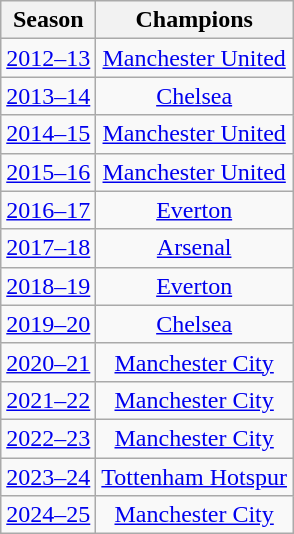<table class="wikitable">
<tr>
<th>Season</th>
<th>Champions</th>
</tr>
<tr>
<td><a href='#'>2012–13</a></td>
<td style="text-align:center;"><a href='#'>Manchester United</a></td>
</tr>
<tr>
<td><a href='#'>2013–14</a></td>
<td style="text-align:center;"><a href='#'>Chelsea</a></td>
</tr>
<tr>
<td><a href='#'>2014–15</a></td>
<td style="text-align:center;"><a href='#'>Manchester United</a></td>
</tr>
<tr>
<td><a href='#'>2015–16</a></td>
<td style="text-align:center;"><a href='#'>Manchester United</a></td>
</tr>
<tr>
<td><a href='#'>2016–17</a></td>
<td style="text-align:center;"><a href='#'>Everton</a></td>
</tr>
<tr>
<td><a href='#'>2017–18</a></td>
<td style="text-align:center;"><a href='#'>Arsenal</a></td>
</tr>
<tr>
<td><a href='#'>2018–19</a></td>
<td style="text-align:center;"><a href='#'>Everton</a></td>
</tr>
<tr>
<td><a href='#'>2019–20</a></td>
<td style="text-align:center;"><a href='#'>Chelsea</a></td>
</tr>
<tr>
<td><a href='#'>2020–21</a></td>
<td style="text-align:center;"><a href='#'>Manchester City</a></td>
</tr>
<tr>
<td><a href='#'>2021–22</a></td>
<td style="text-align:center;"><a href='#'>Manchester City</a></td>
</tr>
<tr>
<td><a href='#'>2022–23</a></td>
<td style="text-align:center;"><a href='#'>Manchester City</a></td>
</tr>
<tr>
<td><a href='#'>2023–24</a></td>
<td style="text-align:center;"><a href='#'>Tottenham Hotspur</a></td>
</tr>
<tr>
<td><a href='#'>2024–25</a></td>
<td style="text-align:center;"><a href='#'>Manchester City</a></td>
</tr>
</table>
